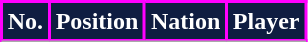<table class="wikitable sortable">
<tr>
<th style="background:#0F1D41; color:white; border:2px solid #FF00FF;;" scope="col">No.</th>
<th style="background:#0F1D41; color:white; border:2px solid #FF00FF;;" scope="col">Position</th>
<th style="background:#0F1D41; color:white; border:2px solid #FF00FF;;" scope="col">Nation</th>
<th style="background:#0F1D41; color:white; border:2px solid #FF00FF;;" scope="col">Player</th>
</tr>
<tr>
</tr>
</table>
